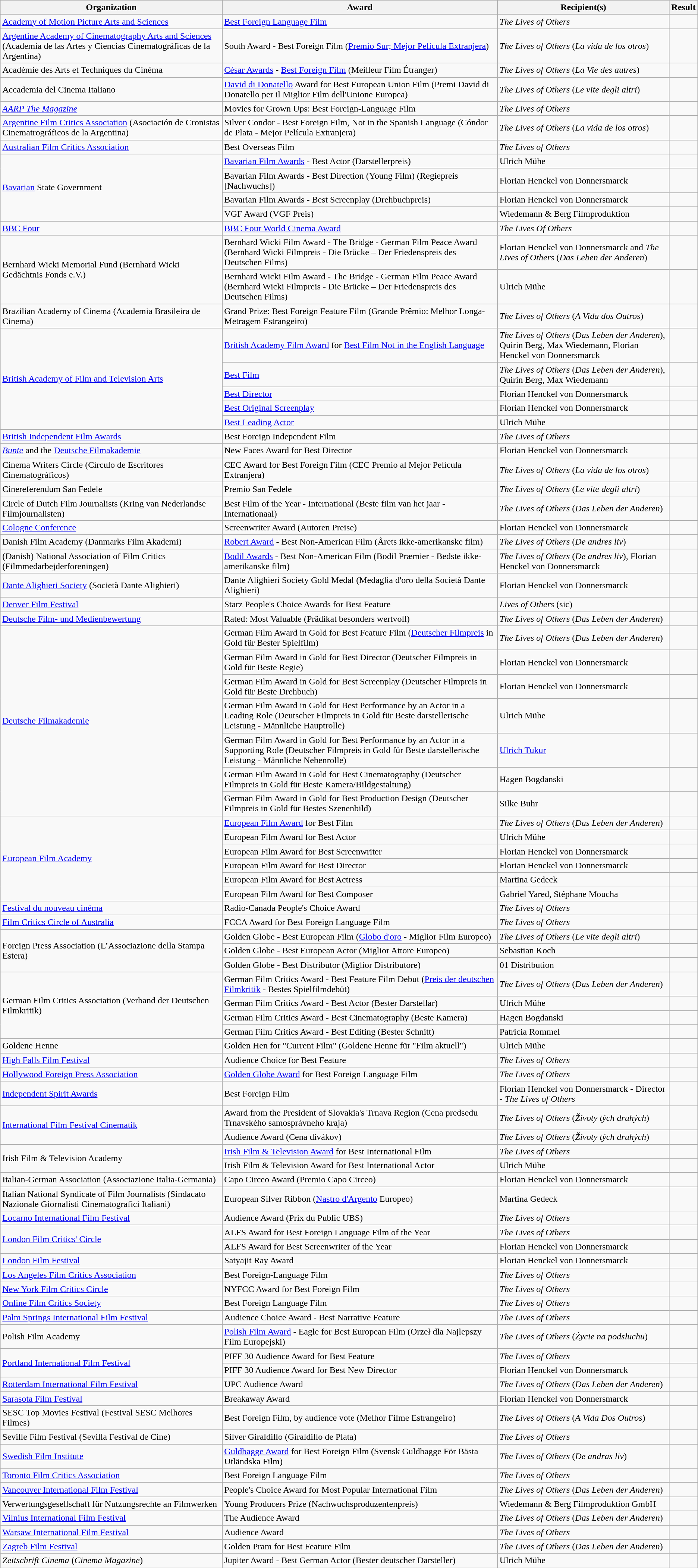<table class="wikitable">
<tr>
<th>Organization</th>
<th>Award</th>
<th>Recipient(s)</th>
<th>Result</th>
</tr>
<tr>
<td><a href='#'>Academy of Motion Picture Arts and Sciences</a></td>
<td><a href='#'>Best Foreign Language Film</a></td>
<td><em>The Lives of Others</em></td>
<td></td>
</tr>
<tr>
<td><a href='#'>Argentine Academy of Cinematography Arts and Sciences</a> (Academia de las Artes y Ciencias Cinematográficas de la Argentina)</td>
<td>South Award - Best Foreign Film (<a href='#'>Premio Sur; Mejor Película Extranjera</a>)</td>
<td><em>The Lives of Others</em> (<em>La vida de los otros</em>)</td>
<td></td>
</tr>
<tr>
<td>Académie des Arts et Techniques du Cinéma</td>
<td><a href='#'>César Awards</a> - <a href='#'>Best Foreign Film</a> (Meilleur Film Étranger)</td>
<td><em>The Lives of Others</em> (<em>La Vie des autres</em>)</td>
<td></td>
</tr>
<tr>
<td>Accademia del Cinema Italiano</td>
<td><a href='#'>David di Donatello</a> Award for Best European Union Film (Premi David di Donatello per il Miglior Film dell'Unione Europea)</td>
<td><em>The Lives of Others</em> (<em>Le vite degli altri</em>)</td>
<td></td>
</tr>
<tr>
<td><em><a href='#'>AARP The Magazine</a></em></td>
<td>Movies for Grown Ups: Best Foreign-Language Film</td>
<td><em>The Lives of Others</em></td>
<td></td>
</tr>
<tr>
<td><a href='#'>Argentine Film Critics Association</a> (Asociación de Cronistas Cinematrográficos de la Argentina)</td>
<td>Silver Condor - Best Foreign Film, Not in the Spanish Language (Cóndor de Plata - Mejor Película Extranjera)</td>
<td><em>The Lives of Others</em> (<em>La vida de los otros</em>)</td>
<td></td>
</tr>
<tr>
<td><a href='#'>Australian Film Critics Association</a></td>
<td>Best Overseas Film</td>
<td><em>The Lives of Others</em></td>
<td></td>
</tr>
<tr>
<td rowspan="4"><a href='#'>Bavarian</a> State Government</td>
<td><a href='#'>Bavarian Film Awards</a> - Best Actor (Darstellerpreis)</td>
<td>Ulrich Mühe</td>
<td></td>
</tr>
<tr>
<td>Bavarian Film Awards - Best Direction (Young Film) (Regiepreis [Nachwuchs])</td>
<td>Florian Henckel von Donnersmarck</td>
<td></td>
</tr>
<tr>
<td>Bavarian Film Awards - Best Screenplay (Drehbuchpreis)</td>
<td>Florian Henckel von Donnersmarck</td>
<td></td>
</tr>
<tr>
<td>VGF Award (VGF Preis)</td>
<td>Wiedemann & Berg Filmproduktion</td>
<td></td>
</tr>
<tr>
<td><a href='#'>BBC Four</a></td>
<td><a href='#'>BBC Four World Cinema Award</a></td>
<td><em>The Lives Of Others</em> </td>
<td></td>
</tr>
<tr>
<td rowspan="2">Bernhard Wicki Memorial Fund (Bernhard Wicki Gedächtnis Fonds e.V.)</td>
<td>Bernhard Wicki Film Award - The Bridge - German Film Peace Award (Bernhard Wicki Filmpreis - Die Brücke – Der Friedenspreis des Deutschen Films)</td>
<td>Florian Henckel von Donnersmarck and <em>The Lives of Others</em> (<em>Das Leben der Anderen</em>)</td>
<td></td>
</tr>
<tr>
<td>Bernhard Wicki Film Award - The Bridge - German Film Peace Award (Bernhard Wicki Filmpreis - Die Brücke – Der Friedenspreis des Deutschen Films)</td>
<td>Ulrich Mühe</td>
<td></td>
</tr>
<tr>
<td>Brazilian Academy of Cinema (Academia Brasileira de Cinema)</td>
<td>Grand Prize: Best Foreign Feature Film (Grande Prêmio: Melhor Longa-Metragem Estrangeiro)</td>
<td><em>The Lives of Others</em> (<em>A Vida dos Outros</em>)</td>
<td></td>
</tr>
<tr>
<td rowspan="5"><a href='#'>British Academy of Film and Television Arts</a></td>
<td><a href='#'>British Academy Film Award</a> for <a href='#'>Best Film Not in the English Language</a></td>
<td><em>The Lives of Others</em> (<em>Das Leben der Anderen</em>), Quirin Berg, Max Wiedemann, Florian Henckel von Donnersmarck</td>
<td></td>
</tr>
<tr>
<td><a href='#'>Best Film</a></td>
<td><em>The Lives of Others</em> (<em>Das Leben der Anderen</em>), Quirin Berg, Max Wiedemann</td>
<td></td>
</tr>
<tr>
<td><a href='#'>Best Director</a></td>
<td>Florian Henckel von Donnersmarck</td>
<td></td>
</tr>
<tr>
<td><a href='#'>Best Original Screenplay</a></td>
<td>Florian Henckel von Donnersmarck</td>
<td></td>
</tr>
<tr>
<td><a href='#'>Best Leading Actor</a></td>
<td>Ulrich Mühe</td>
<td></td>
</tr>
<tr>
<td><a href='#'>British Independent Film Awards</a></td>
<td>Best Foreign Independent Film</td>
<td><em>The Lives of Others</em></td>
<td></td>
</tr>
<tr>
<td><em><a href='#'>Bunte</a></em> and the <a href='#'>Deutsche Filmakademie</a></td>
<td>New Faces Award for Best Director</td>
<td>Florian Henckel von Donnersmarck</td>
<td></td>
</tr>
<tr>
<td>Cinema Writers Circle (Círculo de Escritores Cinematográficos)</td>
<td>CEC Award for Best Foreign Film (CEC Premio al Mejor Película Extranjera)</td>
<td><em>The Lives of Others</em> (<em>La vida de los otros</em>)</td>
<td></td>
</tr>
<tr>
<td>Cinereferendum San Fedele</td>
<td>Premio San Fedele</td>
<td><em>The Lives of Others</em> (<em>Le vite degli altri</em>)</td>
<td></td>
</tr>
<tr>
<td>Circle of Dutch Film Journalists (Kring van Nederlandse Filmjournalisten)</td>
<td>Best Film of the Year - International (Beste film van het jaar - Internationaal)</td>
<td><em>The Lives of Others</em> (<em>Das Leben der Anderen</em>)</td>
<td></td>
</tr>
<tr>
<td><a href='#'>Cologne Conference</a></td>
<td>Screenwriter Award (Autoren Preise)</td>
<td>Florian Henckel von Donnersmarck</td>
<td></td>
</tr>
<tr>
<td>Danish Film Academy (Danmarks Film Akademi)</td>
<td><a href='#'>Robert Award</a> - Best Non-American Film (Årets ikke-amerikanske film)</td>
<td><em>The Lives of Others</em> (<em>De andres liv</em>)</td>
<td></td>
</tr>
<tr>
<td>(Danish) National Association of Film Critics (Filmmedarbejderforeningen)</td>
<td><a href='#'>Bodil Awards</a> - Best Non-American Film (Bodil Præmier - Bedste ikke-amerikanske film)</td>
<td><em>The Lives of Others</em> (<em>De andres liv</em>), Florian Henckel von Donnersmarck</td>
<td></td>
</tr>
<tr>
<td><a href='#'>Dante Alighieri Society</a> (Società Dante Alighieri)</td>
<td>Dante Alighieri Society Gold Medal (Medaglia d'oro della Società Dante Alighieri)</td>
<td>Florian Henckel von Donnersmarck</td>
<td></td>
</tr>
<tr>
<td><a href='#'>Denver Film Festival</a></td>
<td>Starz People's Choice Awards for Best Feature</td>
<td><em>Lives of Others</em> (sic)</td>
<td></td>
</tr>
<tr>
<td><a href='#'>Deutsche Film- und Medienbewertung</a></td>
<td>Rated: Most Valuable (Prädikat besonders wertvoll)</td>
<td><em>The Lives of Others</em> (<em>Das Leben der Anderen</em>)</td>
<td></td>
</tr>
<tr>
<td rowspan="7"><a href='#'>Deutsche Filmakademie</a></td>
<td>German Film Award in Gold for Best Feature Film (<a href='#'>Deutscher Filmpreis</a> in Gold für Bester Spielfilm)</td>
<td><em>The Lives of Others</em> (<em>Das Leben der Anderen</em>)</td>
<td></td>
</tr>
<tr>
<td>German Film Award in Gold for Best Director (Deutscher Filmpreis in Gold für Beste Regie)</td>
<td>Florian Henckel von Donnersmarck</td>
<td></td>
</tr>
<tr>
<td>German Film Award in Gold for Best Screenplay (Deutscher Filmpreis in Gold für Beste Drehbuch)</td>
<td>Florian Henckel von Donnersmarck</td>
<td></td>
</tr>
<tr>
<td>German Film Award in Gold for Best Performance by an Actor in a Leading Role (Deutscher Filmpreis in Gold für Beste darstellerische Leistung - Männliche Hauptrolle)</td>
<td>Ulrich Mühe</td>
<td></td>
</tr>
<tr>
<td>German Film Award in Gold for Best Performance by an Actor in a Supporting Role (Deutscher Filmpreis in Gold für Beste darstellerische Leistung - Männliche Nebenrolle)</td>
<td><a href='#'>Ulrich Tukur</a></td>
<td></td>
</tr>
<tr>
<td>German Film Award in Gold for Best Cinematography (Deutscher Filmpreis in Gold für Beste Kamera/Bildgestaltung)</td>
<td>Hagen Bogdanski</td>
<td></td>
</tr>
<tr>
<td>German Film Award in Gold for Best Production Design (Deutscher Filmpreis in Gold für Bestes Szenenbild)</td>
<td>Silke Buhr</td>
<td></td>
</tr>
<tr>
<td rowspan="6"><a href='#'>European Film Academy</a></td>
<td><a href='#'>European Film Award</a> for Best Film</td>
<td><em>The Lives of Others</em> (<em>Das Leben der Anderen</em>)</td>
<td></td>
</tr>
<tr>
<td>European Film Award for Best Actor</td>
<td>Ulrich Mühe</td>
<td></td>
</tr>
<tr>
<td>European Film Award for Best Screenwriter</td>
<td>Florian Henckel von Donnersmarck</td>
<td></td>
</tr>
<tr>
<td>European Film Award for Best Director</td>
<td>Florian Henckel von Donnersmarck</td>
<td></td>
</tr>
<tr>
<td>European Film Award for Best Actress</td>
<td>Martina Gedeck</td>
<td></td>
</tr>
<tr>
<td>European Film Award for Best Composer</td>
<td>Gabriel Yared, Stéphane Moucha</td>
<td></td>
</tr>
<tr>
<td><a href='#'>Festival du nouveau cinéma</a></td>
<td>Radio-Canada People's Choice Award</td>
<td><em>The Lives of Others</em></td>
<td></td>
</tr>
<tr>
<td><a href='#'>Film Critics Circle of Australia</a></td>
<td>FCCA Award for Best Foreign Language Film</td>
<td><em>The Lives of Others</em></td>
<td></td>
</tr>
<tr>
<td rowspan="3">Foreign Press Association (L’Associazione della Stampa Estera)</td>
<td>Golden Globe - Best European Film (<a href='#'>Globo d'oro</a> - Miglior Film Europeo)</td>
<td><em>The Lives of Others</em> (<em>Le vite degli altri</em>)</td>
<td></td>
</tr>
<tr>
<td>Golden Globe - Best European Actor (Miglior Attore Europeo)</td>
<td>Sebastian Koch</td>
<td></td>
</tr>
<tr>
<td>Golden Globe - Best Distributor (Miglior Distributore)</td>
<td>01 Distribution</td>
<td></td>
</tr>
<tr>
<td rowspan="4">German Film Critics Association (Verband der Deutschen Filmkritik)</td>
<td>German Film Critics Award - Best Feature Film Debut (<a href='#'>Preis der deutschen Filmkritik</a> - Bestes Spielfilmdebüt)</td>
<td><em>The Lives of Others</em> (<em>Das Leben der Anderen</em>)</td>
<td></td>
</tr>
<tr>
<td>German Film Critics Award - Best Actor (Bester Darstellar)</td>
<td>Ulrich Mühe</td>
<td></td>
</tr>
<tr>
<td>German Film Critics Award - Best Cinematography (Beste Kamera)</td>
<td>Hagen Bogdanski</td>
<td></td>
</tr>
<tr>
<td>German Film Critics Award - Best Editing (Bester Schnitt)</td>
<td>Patricia Rommel</td>
<td></td>
</tr>
<tr>
<td>Goldene Henne</td>
<td>Golden Hen for "Current Film" (Goldene Henne für "Film aktuell")</td>
<td>Ulrich Mühe</td>
<td></td>
</tr>
<tr>
<td><a href='#'>High Falls Film Festival</a></td>
<td>Audience Choice for Best Feature</td>
<td><em>The Lives of Others</em></td>
<td></td>
</tr>
<tr>
<td><a href='#'>Hollywood Foreign Press Association</a></td>
<td><a href='#'>Golden Globe Award</a> for Best Foreign Language Film</td>
<td><em>The Lives of Others</em></td>
<td></td>
</tr>
<tr>
<td><a href='#'>Independent Spirit Awards</a></td>
<td>Best Foreign Film</td>
<td>Florian Henckel von Donnersmarck - Director - <em>The Lives of Others</em></td>
<td></td>
</tr>
<tr>
<td rowspan="2"><a href='#'>International Film Festival Cinematik</a></td>
<td>Award from the President of Slovakia's Trnava Region (Cena predsedu Trnavského samosprávneho kraja)</td>
<td><em>The Lives of Others</em> (<em>Životy tých druhých</em>)</td>
<td></td>
</tr>
<tr>
<td>Audience Award (Cena divákov)</td>
<td><em>The Lives of Others</em> (<em>Životy tých druhých</em>)</td>
<td></td>
</tr>
<tr>
<td rowspan="2">Irish Film & Television Academy</td>
<td><a href='#'>Irish Film & Television Award</a> for Best International Film</td>
<td><em>The Lives of Others</em></td>
<td></td>
</tr>
<tr>
<td>Irish Film & Television Award for Best International Actor</td>
<td>Ulrich Mühe</td>
<td></td>
</tr>
<tr>
<td>Italian-German Association (Associazione Italia-Germania)</td>
<td>Capo Circeo Award (Premio Capo Circeo)</td>
<td>Florian Henckel von Donnersmarck</td>
<td></td>
</tr>
<tr>
<td>Italian National Syndicate of Film Journalists (Sindacato Nazionale Giornalisti Cinematografici Italiani)</td>
<td>European Silver Ribbon (<a href='#'>Nastro d'Argento</a> Europeo)</td>
<td>Martina Gedeck</td>
<td></td>
</tr>
<tr>
<td><a href='#'>Locarno International Film Festival</a></td>
<td>Audience Award (Prix du Public UBS)</td>
<td><em>The Lives of Others</em></td>
<td></td>
</tr>
<tr>
<td rowspan="2"><a href='#'>London Film Critics' Circle</a></td>
<td>ALFS Award for Best Foreign Language Film of the Year</td>
<td><em>The Lives of Others</em></td>
<td></td>
</tr>
<tr>
<td>ALFS Award for Best Screenwriter of the Year</td>
<td>Florian Henckel von Donnersmarck</td>
<td></td>
</tr>
<tr>
<td><a href='#'>London Film Festival</a></td>
<td>Satyajit Ray Award</td>
<td>Florian Henckel von Donnersmarck</td>
<td></td>
</tr>
<tr>
<td><a href='#'>Los Angeles Film Critics Association</a></td>
<td>Best Foreign-Language Film</td>
<td><em>The Lives of Others</em></td>
<td></td>
</tr>
<tr>
<td><a href='#'>New York Film Critics Circle</a></td>
<td>NYFCC Award for Best Foreign Film</td>
<td><em>The Lives of Others</em></td>
<td></td>
</tr>
<tr>
<td><a href='#'>Online Film Critics Society</a></td>
<td>Best Foreign Language Film</td>
<td><em>The Lives of Others</em></td>
<td></td>
</tr>
<tr>
<td><a href='#'>Palm Springs International Film Festival</a></td>
<td>Audience Choice Award - Best Narrative Feature</td>
<td><em>The Lives of Others</em></td>
<td></td>
</tr>
<tr>
<td>Polish Film Academy</td>
<td><a href='#'>Polish Film Award</a> - Eagle for Best European Film (Orzeł dla Najlepszy Film Europejski)</td>
<td><em>The Lives of Others</em> (<em>Życie na podsłuchu</em>)</td>
<td></td>
</tr>
<tr>
<td rowspan="2"><a href='#'>Portland International Film Festival</a></td>
<td>PIFF 30 Audience Award for Best Feature</td>
<td><em>The Lives of Others</em></td>
<td></td>
</tr>
<tr>
<td>PIFF 30 Audience Award for Best New Director</td>
<td>Florian Henckel von Donnersmarck</td>
<td></td>
</tr>
<tr>
<td><a href='#'>Rotterdam International Film Festival</a></td>
<td>UPC Audience Award</td>
<td><em>The Lives of Others</em> (<em>Das Leben der Anderen</em>)</td>
<td></td>
</tr>
<tr>
<td><a href='#'>Sarasota Film Festival</a></td>
<td>Breakaway Award</td>
<td>Florian Henckel von Donnersmarck</td>
<td></td>
</tr>
<tr>
<td>SESC Top Movies Festival (Festival SESC Melhores Filmes)</td>
<td>Best Foreign Film, by audience vote (Melhor Filme Estrangeiro)</td>
<td><em>The Lives of Others</em> (<em>A Vida Dos Outros</em>)</td>
<td></td>
</tr>
<tr>
<td>Seville Film Festival (Sevilla Festival de Cine)</td>
<td>Silver Giraldillo (Giraldillo de Plata)</td>
<td><em>The Lives of Others</em></td>
<td></td>
</tr>
<tr>
<td><a href='#'>Swedish Film Institute</a></td>
<td><a href='#'>Guldbagge Award</a> for Best Foreign Film (Svensk Guldbagge För Bästa Utländska Film)</td>
<td><em>The Lives of Others</em> (<em>De andras liv</em>)</td>
<td></td>
</tr>
<tr>
<td><a href='#'>Toronto Film Critics Association</a></td>
<td>Best Foreign Language Film</td>
<td><em>The Lives of Others</em></td>
<td></td>
</tr>
<tr>
<td><a href='#'>Vancouver International Film Festival</a></td>
<td>People's Choice Award for Most Popular International Film</td>
<td><em>The Lives of Others</em> (<em>Das Leben der Anderen</em>)</td>
<td></td>
</tr>
<tr>
<td>Verwertungsgesellschaft für Nutzungsrechte an Filmwerken</td>
<td>Young Producers Prize (Nachwuchsproduzentenpreis)</td>
<td>Wiedemann & Berg Filmproduktion GmbH</td>
<td></td>
</tr>
<tr>
<td><a href='#'>Vilnius International Film Festival</a></td>
<td>The Audience Award</td>
<td><em>The Lives of Others</em> (<em>Das Leben der Anderen</em>)</td>
<td></td>
</tr>
<tr>
<td><a href='#'>Warsaw International Film Festival</a></td>
<td>Audience Award</td>
<td><em>The Lives of Others</em></td>
<td></td>
</tr>
<tr>
<td><a href='#'>Zagreb Film Festival</a></td>
<td>Golden Pram for Best Feature Film</td>
<td><em>The Lives of Others</em> (<em>Das Leben der Anderen</em>)</td>
<td></td>
</tr>
<tr>
<td><em>Zeitschrift Cinema</em> (<em>Cinema Magazine</em>)</td>
<td>Jupiter Award - Best German Actor (Bester deutscher Darsteller)</td>
<td>Ulrich Mühe</td>
<td></td>
</tr>
</table>
